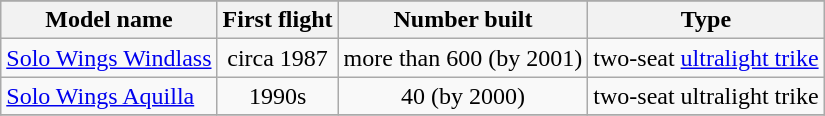<table class="wikitable">
<tr>
</tr>
<tr style="background:#efefef;">
<th>Model name</th>
<th>First flight</th>
<th>Number built</th>
<th>Type</th>
</tr>
<tr>
<td align=left><a href='#'>Solo Wings Windlass</a></td>
<td align=center>circa 1987</td>
<td align=center>more than 600 (by 2001)</td>
<td align=left>two-seat <a href='#'>ultralight trike</a></td>
</tr>
<tr>
<td align=left><a href='#'>Solo Wings Aquilla</a></td>
<td align=center>1990s</td>
<td align=center>40 (by 2000)</td>
<td align=left>two-seat ultralight trike</td>
</tr>
<tr>
</tr>
</table>
